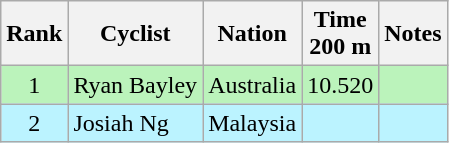<table class="wikitable sortable" style="text-align:center">
<tr>
<th>Rank</th>
<th>Cyclist</th>
<th>Nation</th>
<th>Time<br>200 m</th>
<th>Notes</th>
</tr>
<tr bgcolor=bbf3bb>
<td>1</td>
<td align=left>Ryan Bayley</td>
<td align=left>Australia</td>
<td>10.520</td>
<td></td>
</tr>
<tr bgcolor=bbf3ff>
<td>2</td>
<td align=left>Josiah Ng</td>
<td align=left>Malaysia</td>
<td></td>
<td></td>
</tr>
</table>
